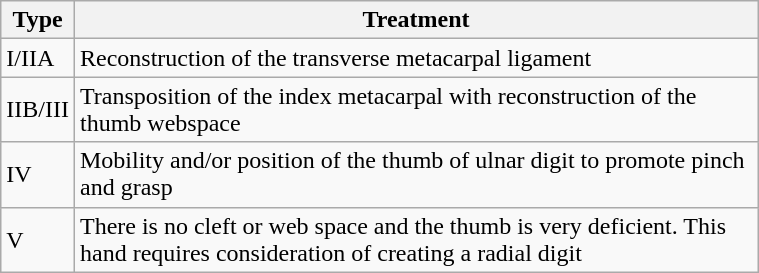<table class="wikitable" width="40%">
<tr>
<th>Type</th>
<th>Treatment</th>
</tr>
<tr>
<td>I/IIA</td>
<td>Reconstruction of the transverse metacarpal ligament</td>
</tr>
<tr>
<td>IIB/III</td>
<td>Transposition of the index metacarpal with reconstruction of the thumb webspace</td>
</tr>
<tr>
<td>IV</td>
<td>Mobility and/or position of the thumb of ulnar digit to promote pinch and grasp</td>
</tr>
<tr>
<td>V</td>
<td>There is no cleft or web space and the thumb is very deficient. This hand requires consideration of creating a radial digit</td>
</tr>
</table>
